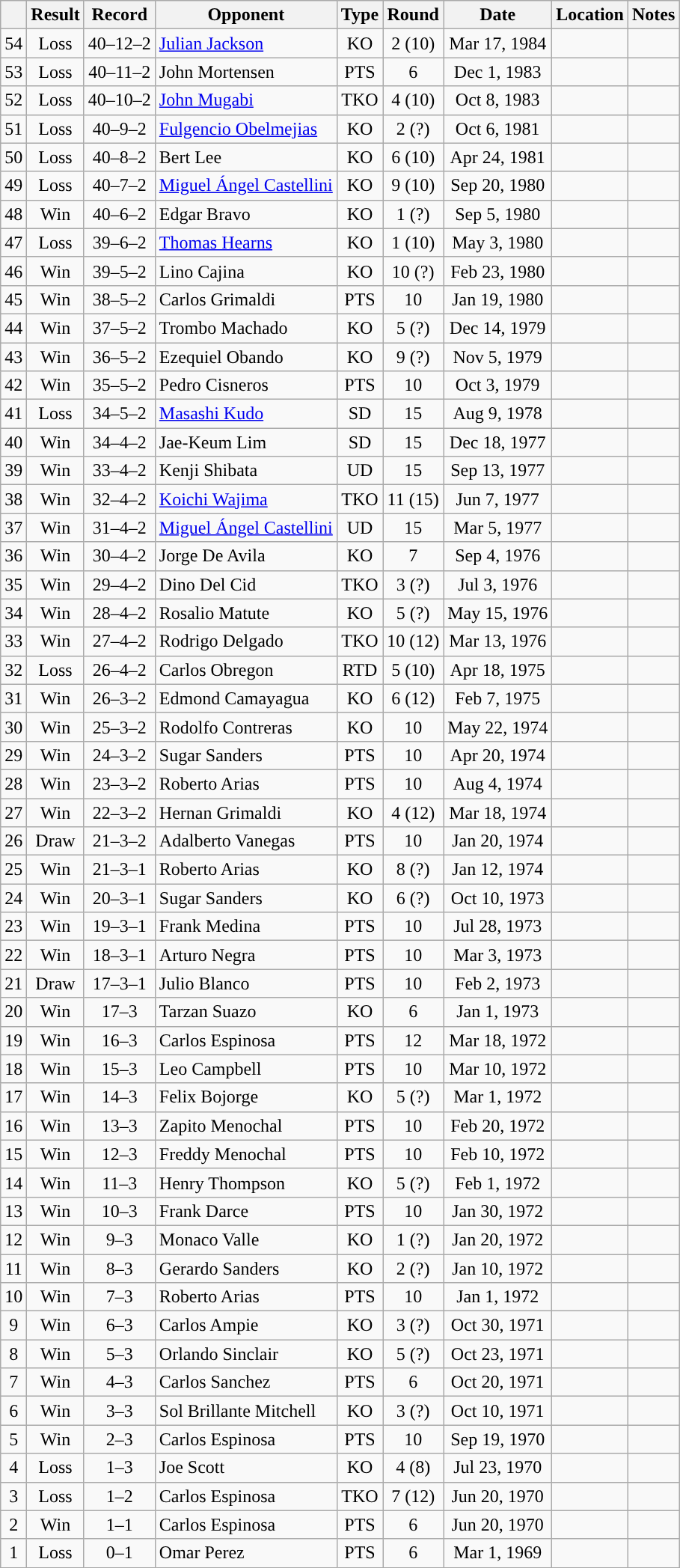<table class="wikitable" style="text-align:center">
<tr>
<th></th>
<th>Result</th>
<th>Record</th>
<th>Opponent</th>
<th>Type</th>
<th>Round</th>
<th>Date</th>
<th>Location</th>
<th>Notes</th>
</tr>
<tr>
<td>54</td>
<td>Loss</td>
<td>40–12–2</td>
<td align=left><a href='#'>Julian Jackson</a></td>
<td>KO</td>
<td>2 (10)</td>
<td>Mar 17, 1984</td>
<td align=left></td>
<td align=left></td>
</tr>
<tr>
<td>53</td>
<td>Loss</td>
<td>40–11–2</td>
<td align=left>John Mortensen</td>
<td>PTS</td>
<td>6</td>
<td>Dec 1, 1983</td>
<td align=left></td>
<td align=left></td>
</tr>
<tr>
<td>52</td>
<td>Loss</td>
<td>40–10–2</td>
<td align=left><a href='#'>John Mugabi</a></td>
<td>TKO</td>
<td>4 (10)</td>
<td>Oct 8, 1983</td>
<td align=left></td>
<td align=left></td>
</tr>
<tr>
<td>51</td>
<td>Loss</td>
<td>40–9–2</td>
<td align=left><a href='#'>Fulgencio Obelmejias</a></td>
<td>KO</td>
<td>2 (?)</td>
<td>Oct 6, 1981</td>
<td align=left></td>
<td align=left></td>
</tr>
<tr>
<td>50</td>
<td>Loss</td>
<td>40–8–2</td>
<td align=left>Bert Lee</td>
<td>KO</td>
<td>6 (10)</td>
<td>Apr 24, 1981</td>
<td align=left></td>
<td align=left></td>
</tr>
<tr>
<td>49</td>
<td>Loss</td>
<td>40–7–2</td>
<td align=left><a href='#'>Miguel Ángel Castellini</a></td>
<td>KO</td>
<td>9 (10)</td>
<td>Sep 20, 1980</td>
<td align=left></td>
<td align=left></td>
</tr>
<tr>
<td>48</td>
<td>Win</td>
<td>40–6–2</td>
<td align=left>Edgar Bravo</td>
<td>KO</td>
<td>1 (?)</td>
<td>Sep 5, 1980</td>
<td align=left></td>
<td align=left></td>
</tr>
<tr>
<td>47</td>
<td>Loss</td>
<td>39–6–2</td>
<td align=left><a href='#'>Thomas Hearns</a></td>
<td>KO</td>
<td>1 (10)</td>
<td>May 3, 1980</td>
<td align=left></td>
<td align=left></td>
</tr>
<tr>
<td>46</td>
<td>Win</td>
<td>39–5–2</td>
<td align=left>Lino Cajina</td>
<td>KO</td>
<td>10 (?)</td>
<td>Feb 23, 1980</td>
<td align=left></td>
<td align=left></td>
</tr>
<tr>
<td>45</td>
<td>Win</td>
<td>38–5–2</td>
<td align=left>Carlos Grimaldi</td>
<td>PTS</td>
<td>10</td>
<td>Jan 19, 1980</td>
<td align=left></td>
<td align=left></td>
</tr>
<tr>
<td>44</td>
<td>Win</td>
<td>37–5–2</td>
<td align=left>Trombo Machado</td>
<td>KO</td>
<td>5 (?)</td>
<td>Dec 14, 1979</td>
<td align=left></td>
<td align=left></td>
</tr>
<tr>
<td>43</td>
<td>Win</td>
<td>36–5–2</td>
<td align=left>Ezequiel Obando</td>
<td>KO</td>
<td>9 (?)</td>
<td>Nov 5, 1979</td>
<td align=left></td>
<td align=left></td>
</tr>
<tr>
<td>42</td>
<td>Win</td>
<td>35–5–2</td>
<td align=left>Pedro Cisneros</td>
<td>PTS</td>
<td>10</td>
<td>Oct 3, 1979</td>
<td align=left></td>
<td align=left></td>
</tr>
<tr>
<td>41</td>
<td>Loss</td>
<td>34–5–2</td>
<td align=left><a href='#'>Masashi Kudo</a></td>
<td>SD</td>
<td>15</td>
<td>Aug 9, 1978</td>
<td align=left></td>
<td align=left></td>
</tr>
<tr>
<td>40</td>
<td>Win</td>
<td>34–4–2</td>
<td align=left>Jae-Keum Lim</td>
<td>SD</td>
<td>15</td>
<td>Dec 18, 1977</td>
<td align=left></td>
<td align=left></td>
</tr>
<tr>
<td>39</td>
<td>Win</td>
<td>33–4–2</td>
<td align=left>Kenji Shibata</td>
<td>UD</td>
<td>15</td>
<td>Sep 13, 1977</td>
<td align=left></td>
<td align=left></td>
</tr>
<tr>
<td>38</td>
<td>Win</td>
<td>32–4–2</td>
<td align=left><a href='#'>Koichi Wajima</a></td>
<td>TKO</td>
<td>11 (15)</td>
<td>Jun 7, 1977</td>
<td align=left></td>
<td align=left></td>
</tr>
<tr>
<td>37</td>
<td>Win</td>
<td>31–4–2</td>
<td align=left><a href='#'>Miguel Ángel Castellini</a></td>
<td>UD</td>
<td>15</td>
<td>Mar 5, 1977</td>
<td align=left></td>
<td align=left></td>
</tr>
<tr>
<td>36</td>
<td>Win</td>
<td>30–4–2</td>
<td align=left>Jorge De Avila</td>
<td>KO</td>
<td>7</td>
<td>Sep 4, 1976</td>
<td align=left></td>
<td align=left></td>
</tr>
<tr>
<td>35</td>
<td>Win</td>
<td>29–4–2</td>
<td align=left>Dino Del Cid</td>
<td>TKO</td>
<td>3 (?)</td>
<td>Jul 3, 1976</td>
<td align=left></td>
<td align=left></td>
</tr>
<tr>
<td>34</td>
<td>Win</td>
<td>28–4–2</td>
<td align=left>Rosalio Matute</td>
<td>KO</td>
<td>5 (?)</td>
<td>May 15, 1976</td>
<td align=left></td>
<td align=left></td>
</tr>
<tr>
<td>33</td>
<td>Win</td>
<td>27–4–2</td>
<td align=left>Rodrigo Delgado</td>
<td>TKO</td>
<td>10 (12)</td>
<td>Mar 13, 1976</td>
<td align=left></td>
<td align=left></td>
</tr>
<tr>
<td>32</td>
<td>Loss</td>
<td>26–4–2</td>
<td align=left>Carlos Obregon</td>
<td>RTD</td>
<td>5 (10)</td>
<td>Apr 18, 1975</td>
<td align=left></td>
<td align=left></td>
</tr>
<tr>
<td>31</td>
<td>Win</td>
<td>26–3–2</td>
<td align=left>Edmond Camayagua</td>
<td>KO</td>
<td>6 (12)</td>
<td>Feb 7, 1975</td>
<td align=left></td>
<td align=left></td>
</tr>
<tr>
<td>30</td>
<td>Win</td>
<td>25–3–2</td>
<td align=left>Rodolfo Contreras</td>
<td>KO</td>
<td>10</td>
<td>May 22, 1974</td>
<td align=left></td>
<td align=left></td>
</tr>
<tr>
<td>29</td>
<td>Win</td>
<td>24–3–2</td>
<td align=left>Sugar Sanders</td>
<td>PTS</td>
<td>10</td>
<td>Apr 20, 1974</td>
<td align=left></td>
<td align=left></td>
</tr>
<tr>
<td>28</td>
<td>Win</td>
<td>23–3–2</td>
<td align=left>Roberto Arias</td>
<td>PTS</td>
<td>10</td>
<td>Aug 4, 1974</td>
<td align=left></td>
<td align=left></td>
</tr>
<tr>
<td>27</td>
<td>Win</td>
<td>22–3–2</td>
<td align=left>Hernan Grimaldi</td>
<td>KO</td>
<td>4 (12)</td>
<td>Mar 18, 1974</td>
<td align=left></td>
<td align=left></td>
</tr>
<tr>
<td>26</td>
<td>Draw</td>
<td>21–3–2</td>
<td align=left>Adalberto Vanegas</td>
<td>PTS</td>
<td>10</td>
<td>Jan 20, 1974</td>
<td align=left></td>
<td align=left></td>
</tr>
<tr>
<td>25</td>
<td>Win</td>
<td>21–3–1</td>
<td align=left>Roberto Arias</td>
<td>KO</td>
<td>8 (?)</td>
<td>Jan 12, 1974</td>
<td align=left></td>
<td align=left></td>
</tr>
<tr>
<td>24</td>
<td>Win</td>
<td>20–3–1</td>
<td align=left>Sugar Sanders</td>
<td>KO</td>
<td>6 (?)</td>
<td>Oct 10, 1973</td>
<td align=left></td>
<td align=left></td>
</tr>
<tr>
<td>23</td>
<td>Win</td>
<td>19–3–1</td>
<td align=left>Frank Medina</td>
<td>PTS</td>
<td>10</td>
<td>Jul 28, 1973</td>
<td align=left></td>
<td align=left></td>
</tr>
<tr>
<td>22</td>
<td>Win</td>
<td>18–3–1</td>
<td align=left>Arturo Negra</td>
<td>PTS</td>
<td>10</td>
<td>Mar 3, 1973</td>
<td align=left></td>
<td align=left></td>
</tr>
<tr>
<td>21</td>
<td>Draw</td>
<td>17–3–1</td>
<td align=left>Julio Blanco</td>
<td>PTS</td>
<td>10</td>
<td>Feb 2, 1973</td>
<td align=left></td>
<td align=left></td>
</tr>
<tr>
<td>20</td>
<td>Win</td>
<td>17–3</td>
<td align=left>Tarzan Suazo</td>
<td>KO</td>
<td>6</td>
<td>Jan 1, 1973</td>
<td align=left></td>
<td align=left></td>
</tr>
<tr>
<td>19</td>
<td>Win</td>
<td>16–3</td>
<td align=left>Carlos Espinosa</td>
<td>PTS</td>
<td>12</td>
<td>Mar 18, 1972</td>
<td align=left></td>
<td align=left></td>
</tr>
<tr>
<td>18</td>
<td>Win</td>
<td>15–3</td>
<td align=left>Leo Campbell</td>
<td>PTS</td>
<td>10</td>
<td>Mar 10, 1972</td>
<td align=left></td>
<td align=left></td>
</tr>
<tr>
<td>17</td>
<td>Win</td>
<td>14–3</td>
<td align=left>Felix Bojorge</td>
<td>KO</td>
<td>5 (?)</td>
<td>Mar 1, 1972</td>
<td align=left></td>
<td align=left></td>
</tr>
<tr>
<td>16</td>
<td>Win</td>
<td>13–3</td>
<td align=left>Zapito Menochal</td>
<td>PTS</td>
<td>10</td>
<td>Feb 20, 1972</td>
<td align=left></td>
<td align=left></td>
</tr>
<tr>
<td>15</td>
<td>Win</td>
<td>12–3</td>
<td align=left>Freddy Menochal</td>
<td>PTS</td>
<td>10</td>
<td>Feb 10, 1972</td>
<td align=left></td>
<td align=left></td>
</tr>
<tr>
<td>14</td>
<td>Win</td>
<td>11–3</td>
<td align=left>Henry Thompson</td>
<td>KO</td>
<td>5 (?)</td>
<td>Feb 1, 1972</td>
<td align=left></td>
<td align=left></td>
</tr>
<tr>
<td>13</td>
<td>Win</td>
<td>10–3</td>
<td align=left>Frank Darce</td>
<td>PTS</td>
<td>10</td>
<td>Jan 30, 1972</td>
<td align=left></td>
<td align=left></td>
</tr>
<tr>
<td>12</td>
<td>Win</td>
<td>9–3</td>
<td align=left>Monaco Valle</td>
<td>KO</td>
<td>1 (?)</td>
<td>Jan 20, 1972</td>
<td align=left></td>
<td align=left></td>
</tr>
<tr>
<td>11</td>
<td>Win</td>
<td>8–3</td>
<td align=left>Gerardo Sanders</td>
<td>KO</td>
<td>2 (?)</td>
<td>Jan 10, 1972</td>
<td align=left></td>
<td align=left></td>
</tr>
<tr>
<td>10</td>
<td>Win</td>
<td>7–3</td>
<td align=left>Roberto Arias</td>
<td>PTS</td>
<td>10</td>
<td>Jan 1, 1972</td>
<td align=left></td>
<td align=left></td>
</tr>
<tr>
<td>9</td>
<td>Win</td>
<td>6–3</td>
<td align=left>Carlos Ampie</td>
<td>KO</td>
<td>3 (?)</td>
<td>Oct 30, 1971</td>
<td align=left></td>
<td align=left></td>
</tr>
<tr>
<td>8</td>
<td>Win</td>
<td>5–3</td>
<td align=left>Orlando Sinclair</td>
<td>KO</td>
<td>5 (?)</td>
<td>Oct 23, 1971</td>
<td align=left></td>
<td align=left></td>
</tr>
<tr>
<td>7</td>
<td>Win</td>
<td>4–3</td>
<td align=left>Carlos Sanchez</td>
<td>PTS</td>
<td>6</td>
<td>Oct 20, 1971</td>
<td align=left></td>
<td align=left></td>
</tr>
<tr>
<td>6</td>
<td>Win</td>
<td>3–3</td>
<td align=left>Sol Brillante Mitchell</td>
<td>KO</td>
<td>3 (?)</td>
<td>Oct 10, 1971</td>
<td align=left></td>
<td align=left></td>
</tr>
<tr>
<td>5</td>
<td>Win</td>
<td>2–3</td>
<td align=left>Carlos Espinosa</td>
<td>PTS</td>
<td>10</td>
<td>Sep 19, 1970</td>
<td align=left></td>
<td align=left></td>
</tr>
<tr>
<td>4</td>
<td>Loss</td>
<td>1–3</td>
<td align=left>Joe Scott</td>
<td>KO</td>
<td>4 (8)</td>
<td>Jul 23, 1970</td>
<td align=left></td>
<td align=left></td>
</tr>
<tr>
<td>3</td>
<td>Loss</td>
<td>1–2</td>
<td align=left>Carlos Espinosa</td>
<td>TKO</td>
<td>7 (12)</td>
<td>Jun 20, 1970</td>
<td align=left></td>
<td align=left></td>
</tr>
<tr>
<td>2</td>
<td>Win</td>
<td>1–1</td>
<td align=left>Carlos Espinosa</td>
<td>PTS</td>
<td>6</td>
<td>Jun 20, 1970</td>
<td align=left></td>
<td align=left></td>
</tr>
<tr>
<td>1</td>
<td>Loss</td>
<td>0–1</td>
<td align=left>Omar Perez</td>
<td>PTS</td>
<td>6</td>
<td>Mar 1, 1969</td>
<td align=left></td>
<td align=left></td>
</tr>
</table>
